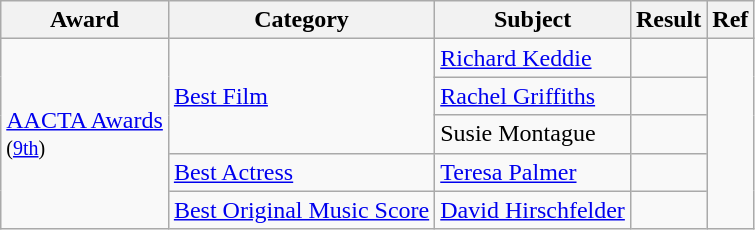<table class="wikitable">
<tr>
<th>Award</th>
<th>Category</th>
<th>Subject</th>
<th>Result</th>
<th>Ref</th>
</tr>
<tr>
<td rowspan=5><a href='#'>AACTA Awards</a><br><small>(<a href='#'>9th</a>)</small></td>
<td rowspan=3><a href='#'>Best Film</a></td>
<td><a href='#'>Richard Keddie</a></td>
<td></td>
<td rowspan=5></td>
</tr>
<tr>
<td><a href='#'>Rachel Griffiths</a></td>
<td></td>
</tr>
<tr>
<td>Susie Montague</td>
<td></td>
</tr>
<tr>
<td><a href='#'>Best Actress</a></td>
<td><a href='#'>Teresa Palmer</a></td>
<td></td>
</tr>
<tr>
<td><a href='#'>Best Original Music Score</a></td>
<td><a href='#'>David Hirschfelder</a></td>
<td></td>
</tr>
</table>
